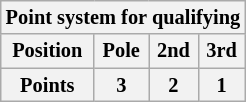<table class="wikitable" style="font-size: 85%; text-align: center">
<tr>
<th colspan="4">Point system for qualifying</th>
</tr>
<tr>
<th>Position</th>
<th>Pole</th>
<th>2nd</th>
<th>3rd</th>
</tr>
<tr>
<th>Points</th>
<th>3</th>
<th>2</th>
<th>1</th>
</tr>
</table>
